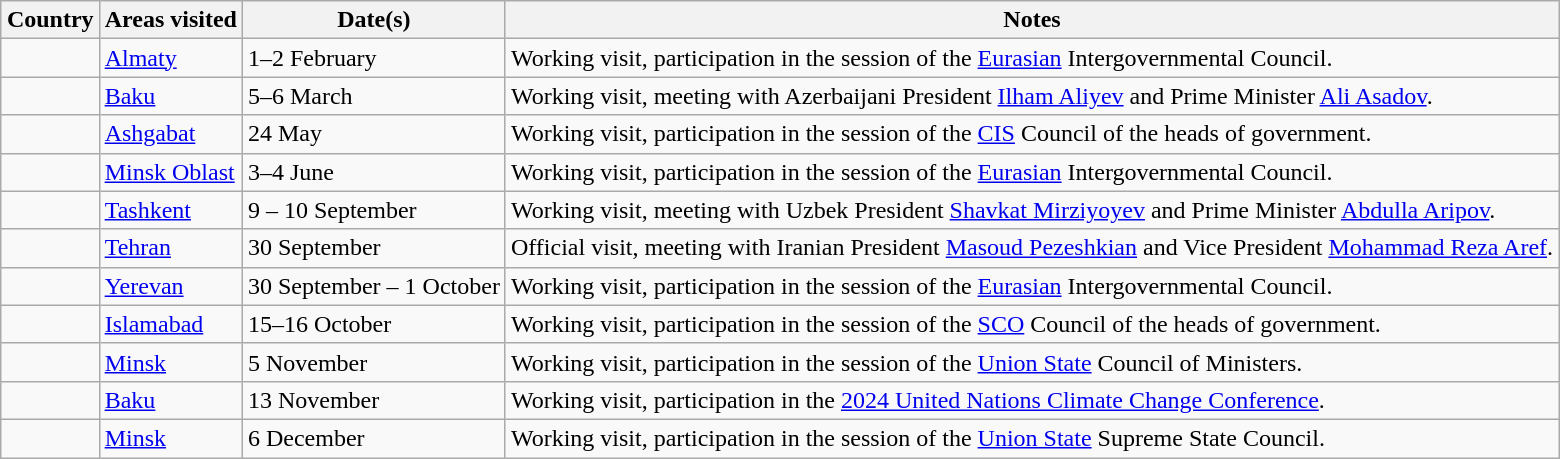<table class="wikitable" style="margin: 1em auto 1em auto">
<tr>
<th scope="col">Country</th>
<th scope="col">Areas visited</th>
<th scope="col">Date(s)</th>
<th scope="col">Notes</th>
</tr>
<tr>
<td></td>
<td><a href='#'>Almaty</a></td>
<td>1–2 February</td>
<td>Working visit, participation in the session of the <a href='#'>Eurasian</a> Intergovernmental Council.</td>
</tr>
<tr>
<td></td>
<td><a href='#'>Baku</a></td>
<td>5–6 March</td>
<td>Working visit, meeting with Azerbaijani President <a href='#'>Ilham Aliyev</a> and Prime Minister <a href='#'>Ali Asadov</a>.</td>
</tr>
<tr>
<td></td>
<td><a href='#'>Ashgabat</a></td>
<td>24 May</td>
<td>Working visit, participation in the session of the <a href='#'>CIS</a> Council of the heads of government.</td>
</tr>
<tr>
<td></td>
<td><a href='#'>Minsk Oblast</a></td>
<td>3–4 June</td>
<td>Working visit, participation in the session of the <a href='#'>Eurasian</a> Intergovernmental Council.</td>
</tr>
<tr>
<td></td>
<td><a href='#'>Tashkent</a></td>
<td>9 – 10 September</td>
<td>Working visit, meeting with Uzbek President <a href='#'>Shavkat Mirziyoyev</a> and Prime Minister <a href='#'>Abdulla Aripov</a>.</td>
</tr>
<tr>
<td></td>
<td><a href='#'>Tehran</a></td>
<td>30 September</td>
<td>Official visit, meeting with Iranian President <a href='#'>Masoud Pezeshkian</a> and Vice President <a href='#'>Mohammad Reza Aref</a>.</td>
</tr>
<tr>
<td></td>
<td><a href='#'>Yerevan</a></td>
<td>30 September – 1 October</td>
<td>Working visit, participation in the session of the <a href='#'>Eurasian</a> Intergovernmental Council.</td>
</tr>
<tr>
<td></td>
<td><a href='#'>Islamabad</a></td>
<td>15–16 October</td>
<td>Working visit, participation in the session of the <a href='#'>SCO</a> Council of the heads of government.</td>
</tr>
<tr>
<td></td>
<td><a href='#'>Minsk</a></td>
<td>5 November</td>
<td>Working visit, participation in the session of the <a href='#'>Union State</a> Council of Ministers.</td>
</tr>
<tr>
<td></td>
<td><a href='#'>Baku</a></td>
<td>13 November</td>
<td>Working visit, participation in the <a href='#'>2024 United Nations Climate Change Conference</a>.</td>
</tr>
<tr>
<td></td>
<td><a href='#'>Minsk</a></td>
<td>6 December</td>
<td>Working visit, participation in the session of the <a href='#'>Union State</a> Supreme State Council.</td>
</tr>
</table>
